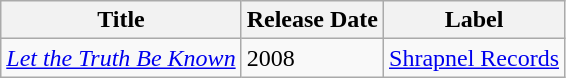<table class="wikitable">
<tr>
<th>Title</th>
<th>Release Date</th>
<th>Label</th>
</tr>
<tr>
<td><em><a href='#'>Let the Truth Be Known</a></em></td>
<td>2008</td>
<td><a href='#'>Shrapnel Records</a></td>
</tr>
</table>
